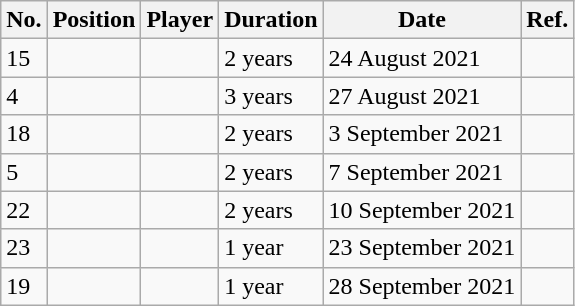<table class="wikitable">
<tr>
<th scope="col">No.</th>
<th scope="col">Position</th>
<th scope="col">Player</th>
<th scope="col">Duration</th>
<th scope="col">Date</th>
<th scope="col">Ref.</th>
</tr>
<tr>
<td>15</td>
<td></td>
<td align="left"></td>
<td>2 years</td>
<td>24 August 2021</td>
<td></td>
</tr>
<tr>
<td>4</td>
<td></td>
<td align="left"></td>
<td>3 years</td>
<td>27 August 2021</td>
<td></td>
</tr>
<tr>
<td>18</td>
<td></td>
<td align="left"></td>
<td>2 years</td>
<td>3 September 2021</td>
<td></td>
</tr>
<tr>
<td>5</td>
<td></td>
<td align="left"></td>
<td>2 years</td>
<td>7 September 2021</td>
<td></td>
</tr>
<tr>
<td>22</td>
<td></td>
<td align="left"></td>
<td>2 years</td>
<td>10 September 2021</td>
<td></td>
</tr>
<tr>
<td>23</td>
<td></td>
<td align="left"></td>
<td>1 year</td>
<td>23 September 2021</td>
<td></td>
</tr>
<tr>
<td>19</td>
<td></td>
<td align="left"></td>
<td>1 year</td>
<td>28 September 2021</td>
<td></td>
</tr>
</table>
